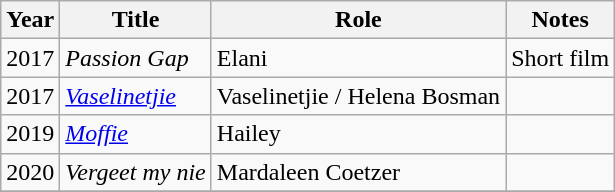<table class="wikitable sortable">
<tr>
<th>Year</th>
<th>Title</th>
<th>Role</th>
<th class="unsortable">Notes</th>
</tr>
<tr>
<td>2017</td>
<td><em>Passion Gap</em></td>
<td>Elani</td>
<td>Short film</td>
</tr>
<tr>
<td>2017</td>
<td><em><a href='#'>Vaselinetjie</a></em></td>
<td>Vaselinetjie / Helena Bosman</td>
<td></td>
</tr>
<tr>
<td>2019</td>
<td><em><a href='#'>Moffie</a></em></td>
<td>Hailey</td>
<td></td>
</tr>
<tr>
<td>2020</td>
<td><em>Vergeet my nie</em></td>
<td>Mardaleen Coetzer</td>
<td></td>
</tr>
<tr>
</tr>
</table>
